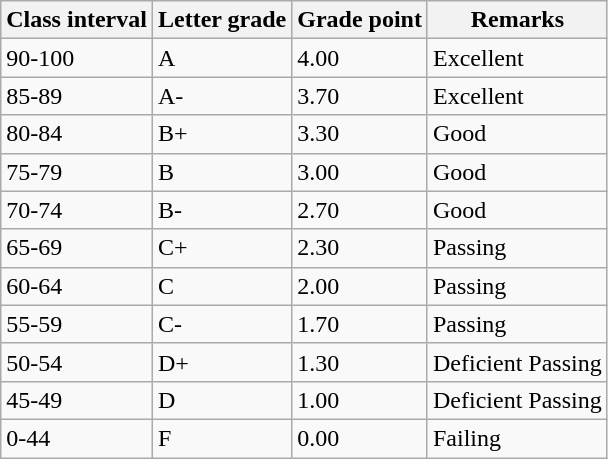<table class="wikitable">
<tr>
<th>Class interval</th>
<th>Letter grade</th>
<th>Grade point</th>
<th>Remarks</th>
</tr>
<tr>
<td>90-100</td>
<td>A</td>
<td>4.00</td>
<td>Excellent</td>
</tr>
<tr>
<td>85-89</td>
<td>A-</td>
<td>3.70</td>
<td>Excellent</td>
</tr>
<tr>
<td>80-84</td>
<td>B+</td>
<td>3.30</td>
<td>Good</td>
</tr>
<tr>
<td>75-79</td>
<td>B</td>
<td>3.00</td>
<td>Good</td>
</tr>
<tr>
<td>70-74</td>
<td>B-</td>
<td>2.70</td>
<td>Good</td>
</tr>
<tr>
<td>65-69</td>
<td>C+</td>
<td>2.30</td>
<td>Passing</td>
</tr>
<tr>
<td>60-64</td>
<td>C</td>
<td>2.00</td>
<td>Passing</td>
</tr>
<tr>
<td>55-59</td>
<td>C-</td>
<td>1.70</td>
<td>Passing</td>
</tr>
<tr>
<td>50-54</td>
<td>D+</td>
<td>1.30</td>
<td>Deficient Passing</td>
</tr>
<tr>
<td>45-49</td>
<td>D</td>
<td>1.00</td>
<td>Deficient Passing</td>
</tr>
<tr>
<td>0-44</td>
<td>F</td>
<td>0.00</td>
<td>Failing</td>
</tr>
</table>
